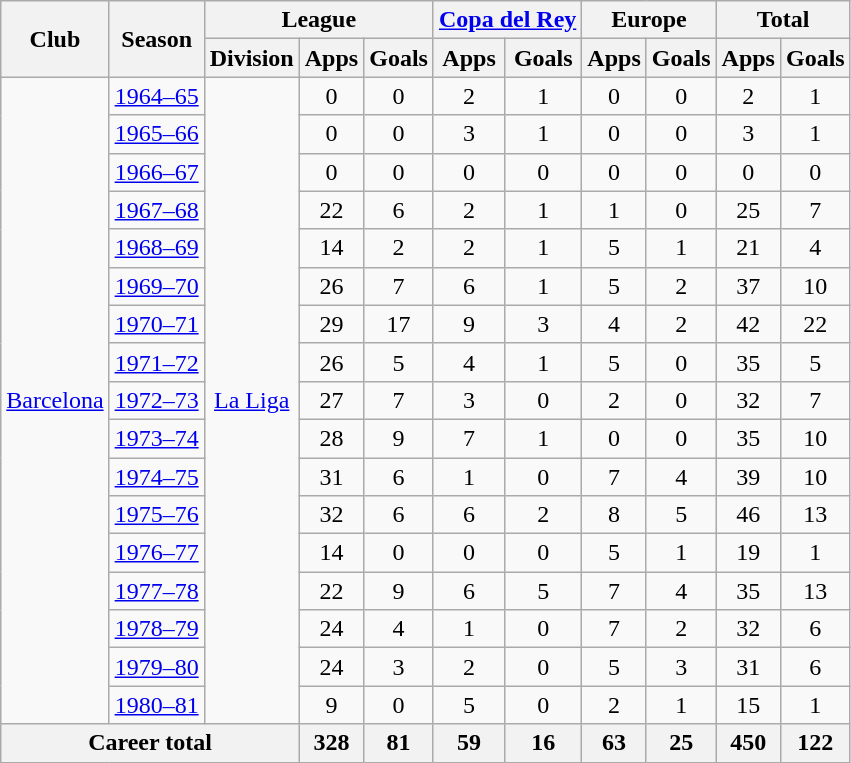<table class="wikitable" style="text-align:center">
<tr>
<th rowspan="2">Club</th>
<th rowspan="2">Season</th>
<th colspan="3">League</th>
<th colspan="2"><a href='#'>Copa del Rey</a></th>
<th colspan="2">Europe</th>
<th colspan="2">Total</th>
</tr>
<tr>
<th>Division</th>
<th>Apps</th>
<th>Goals</th>
<th>Apps</th>
<th>Goals</th>
<th>Apps</th>
<th>Goals</th>
<th>Apps</th>
<th>Goals</th>
</tr>
<tr>
<td rowspan="17"><a href='#'>Barcelona</a></td>
<td><a href='#'>1964–65</a></td>
<td rowspan="17"><a href='#'>La Liga</a></td>
<td>0</td>
<td>0</td>
<td>2</td>
<td>1</td>
<td>0</td>
<td>0</td>
<td>2</td>
<td>1</td>
</tr>
<tr>
<td><a href='#'>1965–66</a></td>
<td>0</td>
<td>0</td>
<td>3</td>
<td>1</td>
<td>0</td>
<td>0</td>
<td>3</td>
<td>1</td>
</tr>
<tr>
<td><a href='#'>1966–67</a></td>
<td>0</td>
<td>0</td>
<td>0</td>
<td>0</td>
<td>0</td>
<td>0</td>
<td>0</td>
<td>0</td>
</tr>
<tr>
<td><a href='#'>1967–68</a></td>
<td>22</td>
<td>6</td>
<td>2</td>
<td>1</td>
<td>1</td>
<td>0</td>
<td>25</td>
<td>7</td>
</tr>
<tr>
<td><a href='#'>1968–69</a></td>
<td>14</td>
<td>2</td>
<td>2</td>
<td>1</td>
<td>5</td>
<td>1</td>
<td>21</td>
<td>4</td>
</tr>
<tr>
<td><a href='#'>1969–70</a></td>
<td>26</td>
<td>7</td>
<td>6</td>
<td>1</td>
<td>5</td>
<td>2</td>
<td>37</td>
<td>10</td>
</tr>
<tr>
<td><a href='#'>1970–71</a></td>
<td>29</td>
<td>17</td>
<td>9</td>
<td>3</td>
<td>4</td>
<td>2</td>
<td>42</td>
<td>22</td>
</tr>
<tr>
<td><a href='#'>1971–72</a></td>
<td>26</td>
<td>5</td>
<td>4</td>
<td>1</td>
<td>5</td>
<td>0</td>
<td>35</td>
<td>5</td>
</tr>
<tr>
<td><a href='#'>1972–73</a></td>
<td>27</td>
<td>7</td>
<td>3</td>
<td>0</td>
<td>2</td>
<td>0</td>
<td>32</td>
<td>7</td>
</tr>
<tr>
<td><a href='#'>1973–74</a></td>
<td>28</td>
<td>9</td>
<td>7</td>
<td>1</td>
<td>0</td>
<td>0</td>
<td>35</td>
<td>10</td>
</tr>
<tr>
<td><a href='#'>1974–75</a></td>
<td>31</td>
<td>6</td>
<td>1</td>
<td>0</td>
<td>7</td>
<td>4</td>
<td>39</td>
<td>10</td>
</tr>
<tr>
<td><a href='#'>1975–76</a></td>
<td>32</td>
<td>6</td>
<td>6</td>
<td>2</td>
<td>8</td>
<td>5</td>
<td>46</td>
<td>13</td>
</tr>
<tr>
<td><a href='#'>1976–77</a></td>
<td>14</td>
<td>0</td>
<td>0</td>
<td>0</td>
<td>5</td>
<td>1</td>
<td>19</td>
<td>1</td>
</tr>
<tr>
<td><a href='#'>1977–78</a></td>
<td>22</td>
<td>9</td>
<td>6</td>
<td>5</td>
<td>7</td>
<td>4</td>
<td>35</td>
<td>13</td>
</tr>
<tr>
<td><a href='#'>1978–79</a></td>
<td>24</td>
<td>4</td>
<td>1</td>
<td>0</td>
<td>7</td>
<td>2</td>
<td>32</td>
<td>6</td>
</tr>
<tr>
<td><a href='#'>1979–80</a></td>
<td>24</td>
<td>3</td>
<td>2</td>
<td>0</td>
<td>5</td>
<td>3</td>
<td>31</td>
<td>6</td>
</tr>
<tr>
<td><a href='#'>1980–81</a></td>
<td>9</td>
<td>0</td>
<td>5</td>
<td>0</td>
<td>2</td>
<td>1</td>
<td>15</td>
<td>1</td>
</tr>
<tr>
<th colspan="3">Career total</th>
<th>328</th>
<th>81</th>
<th>59</th>
<th>16</th>
<th>63</th>
<th>25</th>
<th>450</th>
<th>122</th>
</tr>
</table>
